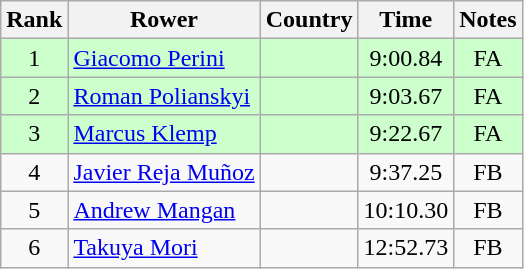<table class="wikitable" style="text-align:center">
<tr>
<th>Rank</th>
<th>Rower</th>
<th>Country</th>
<th>Time</th>
<th>Notes</th>
</tr>
<tr bgcolor=ccffcc>
<td>1</td>
<td align="left"><a href='#'>Giacomo Perini</a></td>
<td align="left"></td>
<td>9:00.84</td>
<td>FA</td>
</tr>
<tr bgcolor=ccffcc>
<td>2</td>
<td align="left"><a href='#'>Roman Polianskyi</a></td>
<td align="left"></td>
<td>9:03.67</td>
<td>FA</td>
</tr>
<tr bgcolor=ccffcc>
<td>3</td>
<td align="left"><a href='#'>Marcus Klemp</a></td>
<td align="left"></td>
<td>9:22.67</td>
<td>FA</td>
</tr>
<tr>
<td>4</td>
<td align="left"><a href='#'>Javier Reja Muñoz</a></td>
<td align="left"></td>
<td>9:37.25</td>
<td>FB</td>
</tr>
<tr>
<td>5</td>
<td align="left"><a href='#'>Andrew Mangan</a></td>
<td align="left"></td>
<td>10:10.30</td>
<td>FB</td>
</tr>
<tr>
<td>6</td>
<td align="left"><a href='#'>Takuya Mori</a></td>
<td align="left"></td>
<td>12:52.73</td>
<td>FB</td>
</tr>
</table>
